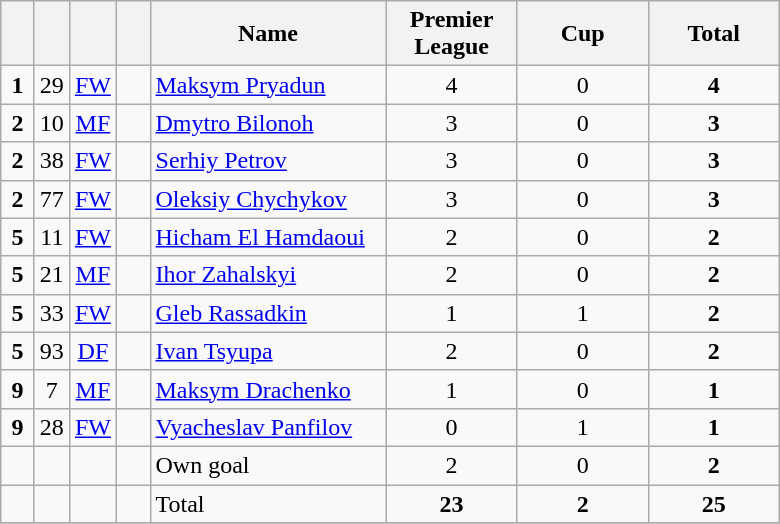<table class="wikitable" style="text-align:center">
<tr>
<th width=15></th>
<th width=15></th>
<th width=15></th>
<th width=15></th>
<th width=150>Name</th>
<th width=80><strong>Premier League</strong></th>
<th width=80><strong>Cup</strong></th>
<th width=80>Total</th>
</tr>
<tr>
<td><strong>1</strong></td>
<td>29</td>
<td><a href='#'>FW</a></td>
<td></td>
<td align=left><a href='#'>Maksym Pryadun</a></td>
<td>4</td>
<td>0</td>
<td><strong>4</strong></td>
</tr>
<tr>
<td><strong>2</strong></td>
<td>10</td>
<td><a href='#'>MF</a></td>
<td></td>
<td align=left><a href='#'>Dmytro Bilonoh</a></td>
<td>3</td>
<td>0</td>
<td><strong>3</strong></td>
</tr>
<tr>
<td><strong>2</strong></td>
<td>38</td>
<td><a href='#'>FW</a></td>
<td></td>
<td align=left><a href='#'>Serhiy Petrov</a></td>
<td>3</td>
<td>0</td>
<td><strong>3</strong></td>
</tr>
<tr>
<td><strong>2</strong></td>
<td>77</td>
<td><a href='#'>FW</a></td>
<td></td>
<td align=left><a href='#'>Oleksiy Chychykov</a></td>
<td>3</td>
<td>0</td>
<td><strong>3</strong></td>
</tr>
<tr>
<td><strong>5</strong></td>
<td>11</td>
<td><a href='#'>FW</a></td>
<td></td>
<td align=left><a href='#'>Hicham El Hamdaoui</a></td>
<td>2</td>
<td>0</td>
<td><strong>2</strong></td>
</tr>
<tr>
<td><strong>5</strong></td>
<td>21</td>
<td><a href='#'>MF</a></td>
<td></td>
<td align=left><a href='#'>Ihor Zahalskyi</a></td>
<td>2</td>
<td>0</td>
<td><strong>2</strong></td>
</tr>
<tr>
<td><strong>5</strong></td>
<td>33</td>
<td><a href='#'>FW</a></td>
<td></td>
<td align=left><a href='#'>Gleb Rassadkin</a></td>
<td>1</td>
<td>1</td>
<td><strong>2</strong></td>
</tr>
<tr>
<td><strong>5</strong></td>
<td>93</td>
<td><a href='#'>DF</a></td>
<td></td>
<td align=left><a href='#'>Ivan Tsyupa</a></td>
<td>2</td>
<td>0</td>
<td><strong>2</strong></td>
</tr>
<tr>
<td><strong>9</strong></td>
<td>7</td>
<td><a href='#'>MF</a></td>
<td></td>
<td align=left><a href='#'>Maksym Drachenko</a></td>
<td>1</td>
<td>0</td>
<td><strong>1</strong></td>
</tr>
<tr>
<td><strong>9</strong></td>
<td>28</td>
<td><a href='#'>FW</a></td>
<td></td>
<td align=left><a href='#'>Vyacheslav Panfilov</a></td>
<td>0</td>
<td>1</td>
<td><strong>1</strong></td>
</tr>
<tr>
<td></td>
<td></td>
<td></td>
<td></td>
<td align=left>Own goal</td>
<td>2</td>
<td>0</td>
<td><strong>2</strong></td>
</tr>
<tr>
<td></td>
<td></td>
<td></td>
<td></td>
<td align=left>Total</td>
<td><strong>23</strong></td>
<td><strong>2</strong></td>
<td><strong>25</strong></td>
</tr>
<tr>
</tr>
</table>
